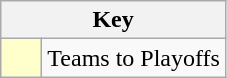<table class="wikitable" style="text-align: center;">
<tr>
<th colspan=2>Key</th>
</tr>
<tr>
<td style="background:#ffffcc; width:20px;"></td>
<td align=left>Teams to Playoffs</td>
</tr>
</table>
